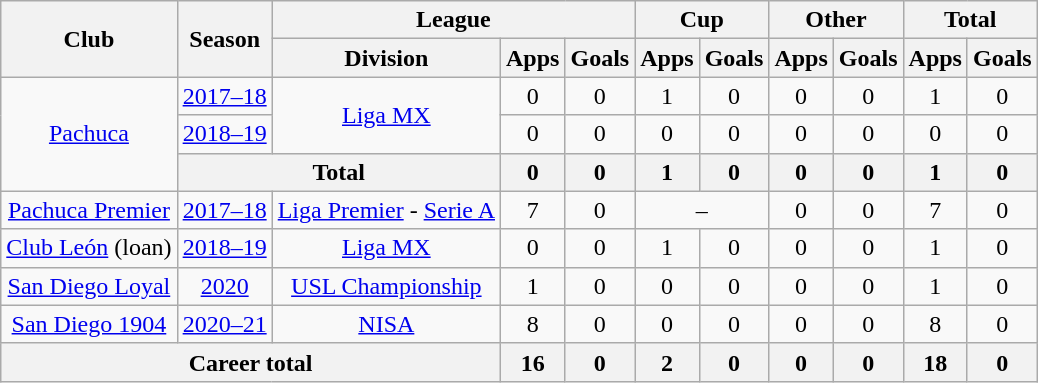<table class=wikitable style=text-align:center>
<tr>
<th rowspan="2">Club</th>
<th rowspan="2">Season</th>
<th colspan="3">League</th>
<th colspan="2">Cup</th>
<th colspan="2">Other</th>
<th colspan="2">Total</th>
</tr>
<tr>
<th>Division</th>
<th>Apps</th>
<th>Goals</th>
<th>Apps</th>
<th>Goals</th>
<th>Apps</th>
<th>Goals</th>
<th>Apps</th>
<th>Goals</th>
</tr>
<tr>
<td rowspan="3"><a href='#'>Pachuca</a></td>
<td><a href='#'>2017–18</a></td>
<td rowspan="2"><a href='#'>Liga MX</a></td>
<td>0</td>
<td>0</td>
<td>1</td>
<td>0</td>
<td>0</td>
<td>0</td>
<td>1</td>
<td>0</td>
</tr>
<tr>
<td><a href='#'>2018–19</a></td>
<td>0</td>
<td>0</td>
<td>0</td>
<td>0</td>
<td>0</td>
<td>0</td>
<td>0</td>
<td>0</td>
</tr>
<tr>
<th colspan="2"><strong>Total</strong></th>
<th>0</th>
<th>0</th>
<th>1</th>
<th>0</th>
<th>0</th>
<th>0</th>
<th>1</th>
<th>0</th>
</tr>
<tr>
<td><a href='#'>Pachuca Premier</a></td>
<td><a href='#'>2017–18</a></td>
<td><a href='#'>Liga Premier</a> - <a href='#'>Serie A</a></td>
<td>7</td>
<td>0</td>
<td colspan="2">–</td>
<td>0</td>
<td>0</td>
<td>7</td>
<td>0</td>
</tr>
<tr>
<td><a href='#'>Club León</a> (loan)</td>
<td><a href='#'>2018–19</a></td>
<td><a href='#'>Liga MX</a></td>
<td>0</td>
<td>0</td>
<td>1</td>
<td>0</td>
<td>0</td>
<td>0</td>
<td>1</td>
<td>0</td>
</tr>
<tr>
<td><a href='#'>San Diego Loyal</a></td>
<td><a href='#'>2020</a></td>
<td><a href='#'>USL Championship</a></td>
<td>1</td>
<td>0</td>
<td>0</td>
<td>0</td>
<td>0</td>
<td>0</td>
<td>1</td>
<td>0</td>
</tr>
<tr>
<td><a href='#'>San Diego 1904</a></td>
<td><a href='#'>2020–21</a></td>
<td><a href='#'>NISA</a></td>
<td>8</td>
<td>0</td>
<td>0</td>
<td>0</td>
<td>0</td>
<td>0</td>
<td>8</td>
<td>0</td>
</tr>
<tr>
<th colspan="3"><strong>Career total</strong></th>
<th>16</th>
<th>0</th>
<th>2</th>
<th>0</th>
<th>0</th>
<th>0</th>
<th>18</th>
<th>0</th>
</tr>
</table>
